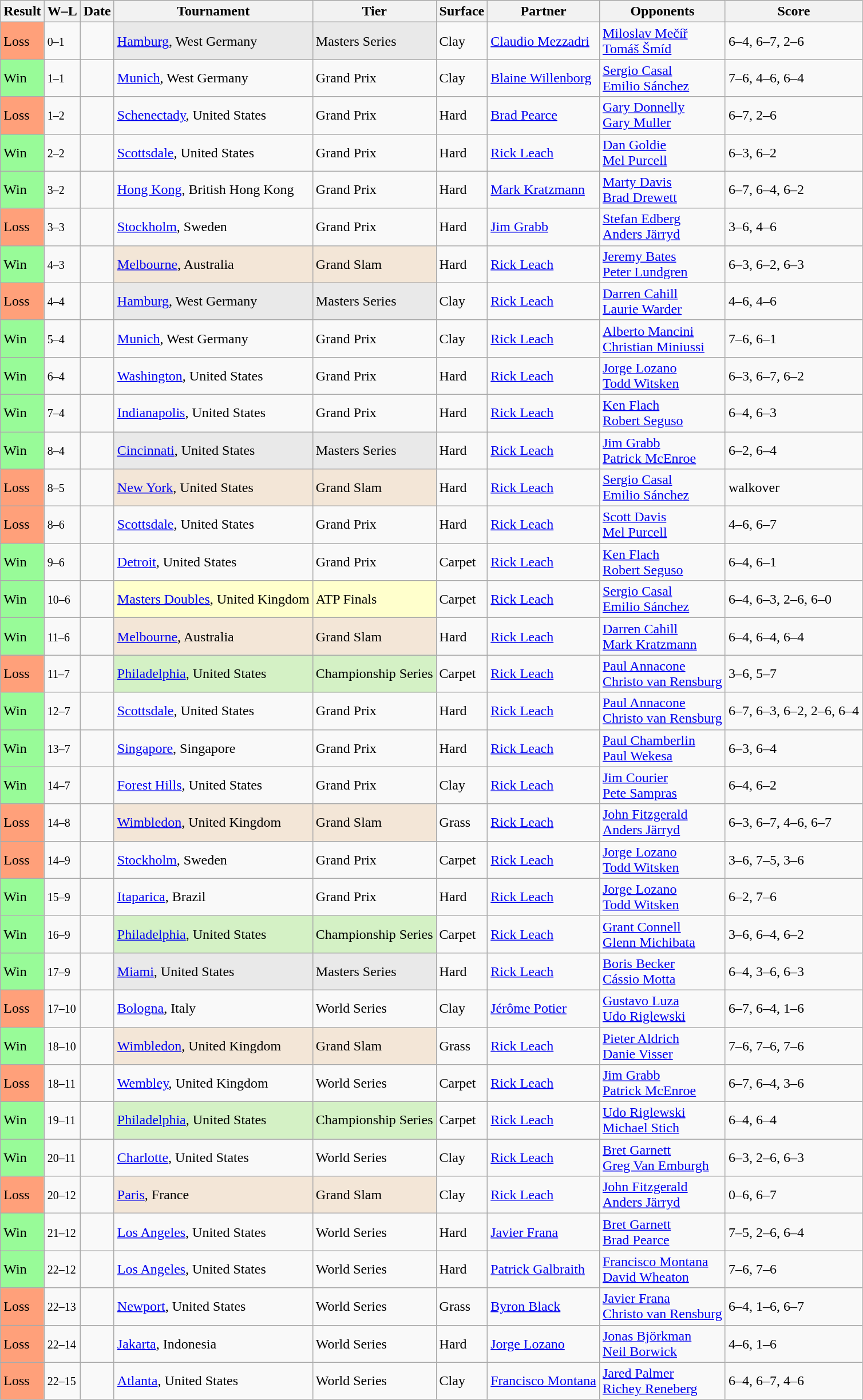<table class="sortable wikitable">
<tr>
<th>Result</th>
<th class="unsortable">W–L</th>
<th>Date</th>
<th>Tournament</th>
<th>Tier</th>
<th>Surface</th>
<th>Partner</th>
<th>Opponents</th>
<th class="unsortable">Score</th>
</tr>
<tr>
<td style="background:#ffa07a;">Loss</td>
<td><small>0–1</small></td>
<td><a href='#'></a></td>
<td style="background:#e9e9e9;"><a href='#'>Hamburg</a>, West Germany</td>
<td style="background:#e9e9e9;">Masters Series</td>
<td>Clay</td>
<td> <a href='#'>Claudio Mezzadri</a></td>
<td> <a href='#'>Miloslav Mečíř</a> <br>  <a href='#'>Tomáš Šmíd</a></td>
<td>6–4, 6–7, 2–6</td>
</tr>
<tr>
<td style="background:#98fb98;">Win</td>
<td><small>1–1</small></td>
<td><a href='#'></a></td>
<td><a href='#'>Munich</a>, West Germany</td>
<td>Grand Prix</td>
<td>Clay</td>
<td> <a href='#'>Blaine Willenborg</a></td>
<td> <a href='#'>Sergio Casal</a> <br>  <a href='#'>Emilio Sánchez</a></td>
<td>7–6, 4–6, 6–4</td>
</tr>
<tr>
<td style="background:#ffa07a;">Loss</td>
<td><small>1–2</small></td>
<td><a href='#'></a></td>
<td><a href='#'>Schenectady</a>, United States</td>
<td>Grand Prix</td>
<td>Hard</td>
<td> <a href='#'>Brad Pearce</a></td>
<td> <a href='#'>Gary Donnelly</a> <br>  <a href='#'>Gary Muller</a></td>
<td>6–7, 2–6</td>
</tr>
<tr>
<td style="background:#98fb98;">Win</td>
<td><small>2–2</small></td>
<td><a href='#'></a></td>
<td><a href='#'>Scottsdale</a>, United States</td>
<td>Grand Prix</td>
<td>Hard</td>
<td> <a href='#'>Rick Leach</a></td>
<td> <a href='#'>Dan Goldie</a> <br>  <a href='#'>Mel Purcell</a></td>
<td>6–3, 6–2</td>
</tr>
<tr>
<td style="background:#98fb98;">Win</td>
<td><small>3–2</small></td>
<td><a href='#'></a></td>
<td><a href='#'>Hong Kong</a>, British Hong Kong</td>
<td>Grand Prix</td>
<td>Hard</td>
<td> <a href='#'>Mark Kratzmann</a></td>
<td> <a href='#'>Marty Davis</a> <br>  <a href='#'>Brad Drewett</a></td>
<td>6–7, 6–4, 6–2</td>
</tr>
<tr>
<td style="background:#ffa07a;">Loss</td>
<td><small>3–3</small></td>
<td><a href='#'></a></td>
<td><a href='#'>Stockholm</a>, Sweden</td>
<td>Grand Prix</td>
<td>Hard</td>
<td> <a href='#'>Jim Grabb</a></td>
<td> <a href='#'>Stefan Edberg</a> <br>  <a href='#'>Anders Järryd</a></td>
<td>3–6, 4–6</td>
</tr>
<tr>
<td style="background:#98fb98;">Win</td>
<td><small>4–3</small></td>
<td><a href='#'></a></td>
<td style="background:#f3e6d7;"><a href='#'>Melbourne</a>, Australia</td>
<td style="background:#f3e6d7;">Grand Slam</td>
<td>Hard</td>
<td> <a href='#'>Rick Leach</a></td>
<td> <a href='#'>Jeremy Bates</a> <br>  <a href='#'>Peter Lundgren</a></td>
<td>6–3, 6–2, 6–3</td>
</tr>
<tr>
<td style="background:#ffa07a;">Loss</td>
<td><small>4–4</small></td>
<td><a href='#'></a></td>
<td style="background:#e9e9e9;"><a href='#'>Hamburg</a>, West Germany</td>
<td style="background:#e9e9e9;">Masters Series</td>
<td>Clay</td>
<td> <a href='#'>Rick Leach</a></td>
<td> <a href='#'>Darren Cahill</a> <br>  <a href='#'>Laurie Warder</a></td>
<td>4–6, 4–6</td>
</tr>
<tr>
<td style="background:#98fb98;">Win</td>
<td><small>5–4</small></td>
<td><a href='#'></a></td>
<td><a href='#'>Munich</a>, West Germany</td>
<td>Grand Prix</td>
<td>Clay</td>
<td> <a href='#'>Rick Leach</a></td>
<td> <a href='#'>Alberto Mancini</a> <br>  <a href='#'>Christian Miniussi</a></td>
<td>7–6, 6–1</td>
</tr>
<tr>
<td style="background:#98fb98;">Win</td>
<td><small>6–4</small></td>
<td><a href='#'></a></td>
<td><a href='#'>Washington</a>, United States</td>
<td>Grand Prix</td>
<td>Hard</td>
<td> <a href='#'>Rick Leach</a></td>
<td> <a href='#'>Jorge Lozano</a> <br>  <a href='#'>Todd Witsken</a></td>
<td>6–3, 6–7, 6–2</td>
</tr>
<tr>
<td style="background:#98fb98;">Win</td>
<td><small>7–4</small></td>
<td><a href='#'></a></td>
<td><a href='#'>Indianapolis</a>, United States</td>
<td>Grand Prix</td>
<td>Hard</td>
<td> <a href='#'>Rick Leach</a></td>
<td> <a href='#'>Ken Flach</a> <br>  <a href='#'>Robert Seguso</a></td>
<td>6–4, 6–3</td>
</tr>
<tr>
<td style="background:#98fb98;">Win</td>
<td><small>8–4</small></td>
<td><a href='#'></a></td>
<td style="background:#e9e9e9;"><a href='#'>Cincinnati</a>, United States</td>
<td style="background:#e9e9e9;">Masters Series</td>
<td>Hard</td>
<td> <a href='#'>Rick Leach</a></td>
<td> <a href='#'>Jim Grabb</a> <br>  <a href='#'>Patrick McEnroe</a></td>
<td>6–2, 6–4</td>
</tr>
<tr>
<td style="background:#ffa07a;">Loss</td>
<td><small>8–5</small></td>
<td><a href='#'></a></td>
<td style="background:#f3e6d7;"><a href='#'>New York</a>, United States</td>
<td style="background:#f3e6d7;">Grand Slam</td>
<td>Hard</td>
<td> <a href='#'>Rick Leach</a></td>
<td> <a href='#'>Sergio Casal</a> <br>  <a href='#'>Emilio Sánchez</a></td>
<td>walkover</td>
</tr>
<tr>
<td style="background:#ffa07a;">Loss</td>
<td><small>8–6</small></td>
<td><a href='#'></a></td>
<td><a href='#'>Scottsdale</a>, United States</td>
<td>Grand Prix</td>
<td>Hard</td>
<td> <a href='#'>Rick Leach</a></td>
<td> <a href='#'>Scott Davis</a> <br>  <a href='#'>Mel Purcell</a></td>
<td>4–6, 6–7</td>
</tr>
<tr>
<td style="background:#98fb98;">Win</td>
<td><small>9–6</small></td>
<td><a href='#'></a></td>
<td><a href='#'>Detroit</a>, United States</td>
<td>Grand Prix</td>
<td>Carpet</td>
<td> <a href='#'>Rick Leach</a></td>
<td> <a href='#'>Ken Flach</a> <br>  <a href='#'>Robert Seguso</a></td>
<td>6–4, 6–1</td>
</tr>
<tr>
<td style="background:#98fb98;">Win</td>
<td><small>10–6</small></td>
<td><a href='#'></a></td>
<td style="background:#ffc;"><a href='#'>Masters Doubles</a>, United Kingdom</td>
<td style="background:#ffc;">ATP Finals</td>
<td>Carpet</td>
<td> <a href='#'>Rick Leach</a></td>
<td> <a href='#'>Sergio Casal</a> <br>  <a href='#'>Emilio Sánchez</a></td>
<td>6–4, 6–3, 2–6, 6–0</td>
</tr>
<tr>
<td style="background:#98fb98;">Win</td>
<td><small>11–6</small></td>
<td><a href='#'></a></td>
<td style="background:#f3e6d7;"><a href='#'>Melbourne</a>, Australia</td>
<td style="background:#f3e6d7;">Grand Slam</td>
<td>Hard</td>
<td> <a href='#'>Rick Leach</a></td>
<td> <a href='#'>Darren Cahill</a> <br>  <a href='#'>Mark Kratzmann</a></td>
<td>6–4, 6–4, 6–4</td>
</tr>
<tr>
<td style="background:#ffa07a;">Loss</td>
<td><small>11–7</small></td>
<td><a href='#'></a></td>
<td style="background:#d4f1c5;"><a href='#'>Philadelphia</a>, United States</td>
<td style="background:#d4f1c5;">Championship Series</td>
<td>Carpet</td>
<td> <a href='#'>Rick Leach</a></td>
<td> <a href='#'>Paul Annacone</a> <br>  <a href='#'>Christo van Rensburg</a></td>
<td>3–6, 5–7</td>
</tr>
<tr>
<td style="background:#98fb98;">Win</td>
<td><small>12–7</small></td>
<td><a href='#'></a></td>
<td><a href='#'>Scottsdale</a>, United States</td>
<td>Grand Prix</td>
<td>Hard</td>
<td> <a href='#'>Rick Leach</a></td>
<td> <a href='#'>Paul Annacone</a> <br>  <a href='#'>Christo van Rensburg</a></td>
<td>6–7, 6–3, 6–2, 2–6, 6–4</td>
</tr>
<tr>
<td style="background:#98fb98;">Win</td>
<td><small>13–7</small></td>
<td><a href='#'></a></td>
<td><a href='#'>Singapore</a>, Singapore</td>
<td>Grand Prix</td>
<td>Hard</td>
<td> <a href='#'>Rick Leach</a></td>
<td> <a href='#'>Paul Chamberlin</a> <br>  <a href='#'>Paul Wekesa</a></td>
<td>6–3, 6–4</td>
</tr>
<tr>
<td style="background:#98fb98;">Win</td>
<td><small>14–7</small></td>
<td><a href='#'></a></td>
<td><a href='#'>Forest Hills</a>, United States</td>
<td>Grand Prix</td>
<td>Clay</td>
<td> <a href='#'>Rick Leach</a></td>
<td> <a href='#'>Jim Courier</a> <br>  <a href='#'>Pete Sampras</a></td>
<td>6–4, 6–2</td>
</tr>
<tr>
<td style="background:#ffa07a;">Loss</td>
<td><small>14–8</small></td>
<td><a href='#'></a></td>
<td style="background:#f3e6d7;"><a href='#'>Wimbledon</a>, United Kingdom</td>
<td style="background:#f3e6d7;">Grand Slam</td>
<td>Grass</td>
<td> <a href='#'>Rick Leach</a></td>
<td> <a href='#'>John Fitzgerald</a> <br>  <a href='#'>Anders Järryd</a></td>
<td>6–3, 6–7, 4–6, 6–7</td>
</tr>
<tr>
<td style="background:#ffa07a;">Loss</td>
<td><small>14–9</small></td>
<td><a href='#'></a></td>
<td><a href='#'>Stockholm</a>, Sweden</td>
<td>Grand Prix</td>
<td>Carpet</td>
<td> <a href='#'>Rick Leach</a></td>
<td> <a href='#'>Jorge Lozano</a> <br>  <a href='#'>Todd Witsken</a></td>
<td>3–6, 7–5, 3–6</td>
</tr>
<tr>
<td style="background:#98fb98;">Win</td>
<td><small>15–9</small></td>
<td><a href='#'></a></td>
<td><a href='#'>Itaparica</a>, Brazil</td>
<td>Grand Prix</td>
<td>Hard</td>
<td> <a href='#'>Rick Leach</a></td>
<td> <a href='#'>Jorge Lozano</a> <br>  <a href='#'>Todd Witsken</a></td>
<td>6–2, 7–6</td>
</tr>
<tr>
<td style="background:#98fb98;">Win</td>
<td><small>16–9</small></td>
<td><a href='#'></a></td>
<td style="background:#d4f1c5;"><a href='#'>Philadelphia</a>, United States</td>
<td style="background:#d4f1c5;">Championship Series</td>
<td>Carpet</td>
<td> <a href='#'>Rick Leach</a></td>
<td> <a href='#'>Grant Connell</a> <br>  <a href='#'>Glenn Michibata</a></td>
<td>3–6, 6–4, 6–2</td>
</tr>
<tr>
<td style="background:#98fb98;">Win</td>
<td><small>17–9</small></td>
<td><a href='#'></a></td>
<td style="background:#e9e9e9;"><a href='#'>Miami</a>, United States</td>
<td style="background:#e9e9e9;">Masters Series</td>
<td>Hard</td>
<td> <a href='#'>Rick Leach</a></td>
<td> <a href='#'>Boris Becker</a> <br>  <a href='#'>Cássio Motta</a></td>
<td>6–4, 3–6, 6–3</td>
</tr>
<tr>
<td style="background:#ffa07a;">Loss</td>
<td><small>17–10</small></td>
<td><a href='#'></a></td>
<td><a href='#'>Bologna</a>, Italy</td>
<td>World Series</td>
<td>Clay</td>
<td> <a href='#'>Jérôme Potier</a></td>
<td> <a href='#'>Gustavo Luza</a> <br>  <a href='#'>Udo Riglewski</a></td>
<td>6–7, 6–4, 1–6</td>
</tr>
<tr>
<td style="background:#98fb98;">Win</td>
<td><small>18–10</small></td>
<td><a href='#'></a></td>
<td style="background:#f3e6d7;"><a href='#'>Wimbledon</a>, United Kingdom</td>
<td style="background:#f3e6d7;">Grand Slam</td>
<td>Grass</td>
<td> <a href='#'>Rick Leach</a></td>
<td> <a href='#'>Pieter Aldrich</a> <br>  <a href='#'>Danie Visser</a></td>
<td>7–6, 7–6, 7–6</td>
</tr>
<tr>
<td style="background:#ffa07a;">Loss</td>
<td><small>18–11</small></td>
<td><a href='#'></a></td>
<td><a href='#'>Wembley</a>, United Kingdom</td>
<td>World Series</td>
<td>Carpet</td>
<td> <a href='#'>Rick Leach</a></td>
<td> <a href='#'>Jim Grabb</a> <br>  <a href='#'>Patrick McEnroe</a></td>
<td>6–7, 6–4, 3–6</td>
</tr>
<tr>
<td style="background:#98fb98;">Win</td>
<td><small>19–11</small></td>
<td><a href='#'></a></td>
<td style="background:#d4f1c5;"><a href='#'>Philadelphia</a>, United States</td>
<td style="background:#d4f1c5;">Championship Series</td>
<td>Carpet</td>
<td> <a href='#'>Rick Leach</a></td>
<td> <a href='#'>Udo Riglewski</a> <br>  <a href='#'>Michael Stich</a></td>
<td>6–4, 6–4</td>
</tr>
<tr>
<td style="background:#98fb98;">Win</td>
<td><small>20–11</small></td>
<td><a href='#'></a></td>
<td><a href='#'>Charlotte</a>, United States</td>
<td>World Series</td>
<td>Clay</td>
<td> <a href='#'>Rick Leach</a></td>
<td> <a href='#'>Bret Garnett</a> <br>  <a href='#'>Greg Van Emburgh</a></td>
<td>6–3, 2–6, 6–3</td>
</tr>
<tr>
<td style="background:#ffa07a;">Loss</td>
<td><small>20–12</small></td>
<td><a href='#'></a></td>
<td style="background:#f3e6d7;"><a href='#'>Paris</a>, France</td>
<td style="background:#f3e6d7;">Grand Slam</td>
<td>Clay</td>
<td> <a href='#'>Rick Leach</a></td>
<td> <a href='#'>John Fitzgerald</a> <br>  <a href='#'>Anders Järryd</a></td>
<td>0–6, 6–7</td>
</tr>
<tr>
<td style="background:#98fb98;">Win</td>
<td><small>21–12</small></td>
<td><a href='#'></a></td>
<td><a href='#'>Los Angeles</a>, United States</td>
<td>World Series</td>
<td>Hard</td>
<td> <a href='#'>Javier Frana</a></td>
<td> <a href='#'>Bret Garnett</a> <br>  <a href='#'>Brad Pearce</a></td>
<td>7–5, 2–6, 6–4</td>
</tr>
<tr>
<td style="background:#98fb98;">Win</td>
<td><small>22–12</small></td>
<td><a href='#'></a></td>
<td><a href='#'>Los Angeles</a>, United States</td>
<td>World Series</td>
<td>Hard</td>
<td> <a href='#'>Patrick Galbraith</a></td>
<td> <a href='#'>Francisco Montana</a> <br>  <a href='#'>David Wheaton</a></td>
<td>7–6, 7–6</td>
</tr>
<tr>
<td style="background:#ffa07a;">Loss</td>
<td><small>22–13</small></td>
<td><a href='#'></a></td>
<td><a href='#'>Newport</a>, United States</td>
<td>World Series</td>
<td>Grass</td>
<td> <a href='#'>Byron Black</a></td>
<td> <a href='#'>Javier Frana</a> <br>  <a href='#'>Christo van Rensburg</a></td>
<td>6–4, 1–6, 6–7</td>
</tr>
<tr>
<td style="background:#ffa07a;">Loss</td>
<td><small>22–14</small></td>
<td><a href='#'></a></td>
<td><a href='#'>Jakarta</a>, Indonesia</td>
<td>World Series</td>
<td>Hard</td>
<td> <a href='#'>Jorge Lozano</a></td>
<td> <a href='#'>Jonas Björkman</a> <br>  <a href='#'>Neil Borwick</a></td>
<td>4–6, 1–6</td>
</tr>
<tr>
<td style="background:#ffa07a;">Loss</td>
<td><small>22–15</small></td>
<td><a href='#'></a></td>
<td><a href='#'>Atlanta</a>, United States</td>
<td>World Series</td>
<td>Clay</td>
<td> <a href='#'>Francisco Montana</a></td>
<td> <a href='#'>Jared Palmer</a> <br>  <a href='#'>Richey Reneberg</a></td>
<td>6–4, 6–7, 4–6</td>
</tr>
</table>
